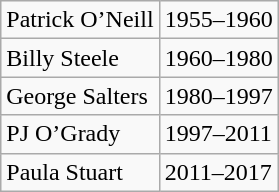<table class="wikitable">
<tr>
<td>Patrick O’Neill</td>
<td>1955–1960</td>
</tr>
<tr>
<td>Billy Steele</td>
<td>1960–1980</td>
</tr>
<tr>
<td>George Salters</td>
<td>1980–1997</td>
</tr>
<tr>
<td>PJ O’Grady</td>
<td>1997–2011</td>
</tr>
<tr>
<td>Paula Stuart</td>
<td>2011–2017</td>
</tr>
</table>
